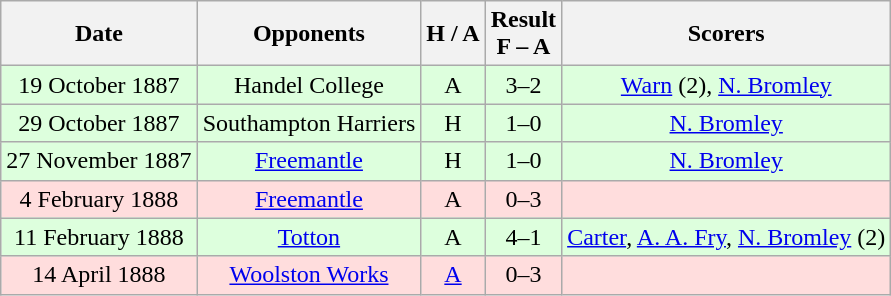<table class="wikitable" style="text-align:center">
<tr>
<th>Date</th>
<th>Opponents</th>
<th>H / A</th>
<th>Result<br>F – A</th>
<th>Scorers</th>
</tr>
<tr bgcolor="#ddffdd">
<td>19 October 1887</td>
<td>Handel College</td>
<td>A</td>
<td>3–2</td>
<td><a href='#'>Warn</a> (2), <a href='#'>N. Bromley</a></td>
</tr>
<tr bgcolor="#ddffdd">
<td>29 October 1887</td>
<td>Southampton Harriers</td>
<td>H</td>
<td>1–0</td>
<td><a href='#'>N. Bromley</a></td>
</tr>
<tr bgcolor="#ddffdd">
<td>27 November 1887</td>
<td><a href='#'>Freemantle</a></td>
<td>H</td>
<td>1–0</td>
<td><a href='#'>N. Bromley</a></td>
</tr>
<tr bgcolor="#ffdddd">
<td>4 February 1888</td>
<td><a href='#'>Freemantle</a></td>
<td>A</td>
<td>0–3</td>
<td></td>
</tr>
<tr bgcolor="#ddffdd">
<td>11 February 1888</td>
<td><a href='#'>Totton</a></td>
<td>A</td>
<td>4–1</td>
<td><a href='#'>Carter</a>, <a href='#'>A. A. Fry</a>, <a href='#'>N. Bromley</a> (2)</td>
</tr>
<tr bgcolor="#ffdddd">
<td>14 April 1888</td>
<td><a href='#'>Woolston Works</a></td>
<td><a href='#'>A</a></td>
<td>0–3</td>
<td></td>
</tr>
</table>
